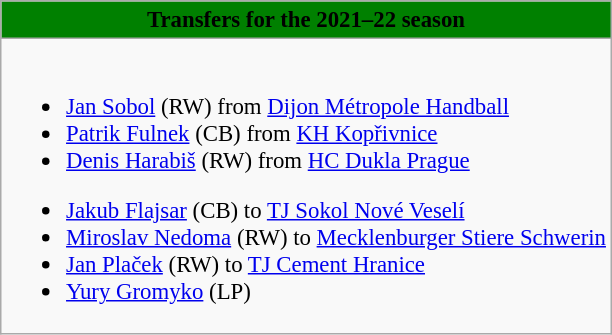<table class="wikitable collapsible collapsed" style="font-size:95%">
<tr>
<th style="color:#000000; background:green"> <strong>Transfers for the 2021–22 season</strong></th>
</tr>
<tr>
<td><br>
<ul><li> <a href='#'>Jan Sobol</a> (RW) from  <a href='#'>Dijon Métropole Handball</a></li><li> <a href='#'>Patrik Fulnek</a> (CB) from  <a href='#'>KH Kopřivnice</a></li><li> <a href='#'>Denis Harabiš</a> (RW) from  <a href='#'>HC Dukla Prague</a></li></ul><ul><li> <a href='#'>Jakub Flajsar</a> (CB) to  <a href='#'>TJ Sokol Nové Veselí</a></li><li> <a href='#'>Miroslav Nedoma</a> (RW) to  <a href='#'>Mecklenburger Stiere Schwerin</a></li><li> <a href='#'>Jan Plaček</a> (RW) to  <a href='#'>TJ Cement Hranice</a></li><li> <a href='#'>Yury Gromyko</a> (LP)</li></ul></td>
</tr>
</table>
